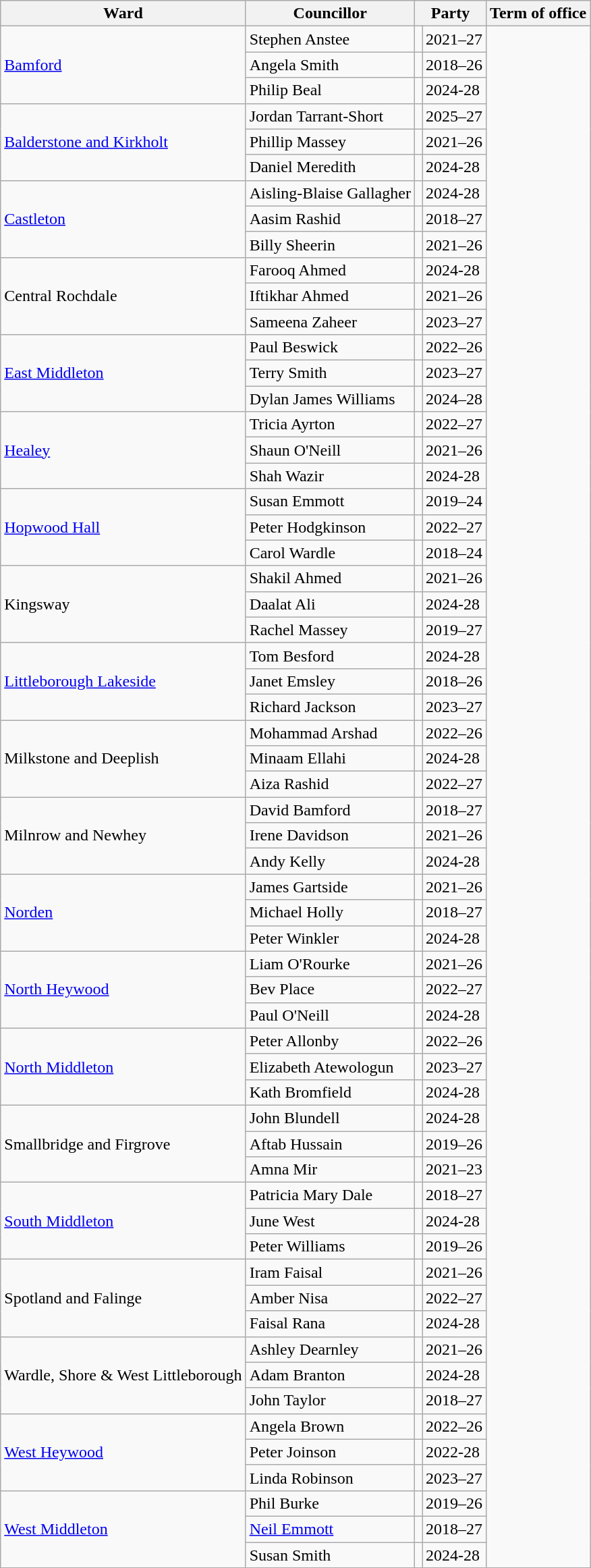<table class="wikitable">
<tr>
<th>Ward</th>
<th>Councillor</th>
<th colspan="2">Party</th>
<th>Term of office</th>
</tr>
<tr>
<td rowspan="3"><a href='#'>Bamford</a></td>
<td>Stephen Anstee</td>
<td></td>
<td>2021–27</td>
</tr>
<tr>
<td>Angela Smith</td>
<td></td>
<td>2018–26</td>
</tr>
<tr>
<td>Philip Beal</td>
<td></td>
<td>2024-28</td>
</tr>
<tr>
<td rowspan="3"><a href='#'>Balderstone and Kirkholt</a></td>
<td>Jordan Tarrant-Short</td>
<td></td>
<td>2025–27</td>
</tr>
<tr>
<td>Phillip Massey</td>
<td></td>
<td>2021–26</td>
</tr>
<tr>
<td>Daniel Meredith</td>
<td></td>
<td>2024-28</td>
</tr>
<tr>
<td rowspan="3"><a href='#'>Castleton</a></td>
<td>Aisling-Blaise Gallagher</td>
<td></td>
<td>2024-28</td>
</tr>
<tr>
<td>Aasim Rashid</td>
<td></td>
<td>2018–27</td>
</tr>
<tr>
<td>Billy Sheerin</td>
<td></td>
<td>2021–26</td>
</tr>
<tr>
<td rowspan="3">Central Rochdale</td>
<td>Farooq Ahmed</td>
<td></td>
<td>2024-28</td>
</tr>
<tr>
<td>Iftikhar Ahmed</td>
<td></td>
<td>2021–26</td>
</tr>
<tr>
<td>Sameena Zaheer</td>
<td></td>
<td>2023–27</td>
</tr>
<tr>
<td rowspan="3"><a href='#'>East Middleton</a></td>
<td>Paul Beswick</td>
<td></td>
<td>2022–26</td>
</tr>
<tr>
<td>Terry Smith</td>
<td></td>
<td>2023–27</td>
</tr>
<tr>
<td>Dylan James Williams</td>
<td></td>
<td>2024–28</td>
</tr>
<tr>
<td rowspan="3"><a href='#'>Healey</a></td>
<td>Tricia Ayrton</td>
<td></td>
<td>2022–27</td>
</tr>
<tr>
<td>Shaun O'Neill</td>
<td></td>
<td>2021–26</td>
</tr>
<tr>
<td>Shah Wazir</td>
<td></td>
<td>2024-28</td>
</tr>
<tr>
<td rowspan="3"><a href='#'>Hopwood Hall</a></td>
<td>Susan Emmott</td>
<td></td>
<td>2019–24</td>
</tr>
<tr>
<td>Peter Hodgkinson</td>
<td></td>
<td>2022–27</td>
</tr>
<tr>
<td>Carol Wardle</td>
<td></td>
<td>2018–24</td>
</tr>
<tr>
<td rowspan="3">Kingsway</td>
<td>Shakil Ahmed</td>
<td></td>
<td>2021–26</td>
</tr>
<tr>
<td>Daalat Ali</td>
<td></td>
<td>2024-28</td>
</tr>
<tr>
<td>Rachel Massey</td>
<td></td>
<td>2019–27</td>
</tr>
<tr>
<td rowspan="3"><a href='#'>Littleborough Lakeside</a></td>
<td>Tom Besford</td>
<td></td>
<td>2024-28</td>
</tr>
<tr>
<td>Janet Emsley</td>
<td></td>
<td>2018–26</td>
</tr>
<tr>
<td>Richard Jackson</td>
<td></td>
<td>2023–27</td>
</tr>
<tr>
<td rowspan="3">Milkstone and Deeplish</td>
<td>Mohammad Arshad</td>
<td></td>
<td>2022–26</td>
</tr>
<tr>
<td>Minaam Ellahi</td>
<td></td>
<td>2024-28</td>
</tr>
<tr>
<td>Aiza Rashid</td>
<td></td>
<td>2022–27</td>
</tr>
<tr>
<td rowspan="3">Milnrow and Newhey</td>
<td>David Bamford</td>
<td></td>
<td>2018–27</td>
</tr>
<tr>
<td>Irene Davidson</td>
<td></td>
<td>2021–26</td>
</tr>
<tr>
<td>Andy Kelly</td>
<td></td>
<td>2024-28</td>
</tr>
<tr>
<td rowspan="3"><a href='#'>Norden</a></td>
<td>James Gartside</td>
<td></td>
<td>2021–26</td>
</tr>
<tr>
<td>Michael Holly</td>
<td></td>
<td>2018–27</td>
</tr>
<tr>
<td>Peter Winkler</td>
<td></td>
<td>2024-28</td>
</tr>
<tr>
<td rowspan="3"><a href='#'>North Heywood</a></td>
<td>Liam O'Rourke</td>
<td></td>
<td>2021–26</td>
</tr>
<tr>
<td>Bev Place</td>
<td></td>
<td>2022–27</td>
</tr>
<tr>
<td>Paul O'Neill</td>
<td></td>
<td>2024-28</td>
</tr>
<tr>
<td rowspan="3"><a href='#'>North Middleton</a></td>
<td>Peter Allonby</td>
<td></td>
<td>2022–26</td>
</tr>
<tr>
<td>Elizabeth Atewologun</td>
<td></td>
<td>2023–27</td>
</tr>
<tr>
<td>Kath Bromfield</td>
<td></td>
<td>2024-28</td>
</tr>
<tr>
<td rowspan="3">Smallbridge and Firgrove</td>
<td>John Blundell</td>
<td></td>
<td>2024-28</td>
</tr>
<tr>
<td>Aftab Hussain</td>
<td></td>
<td>2019–26</td>
</tr>
<tr>
<td>Amna Mir</td>
<td></td>
<td>2021–23</td>
</tr>
<tr>
<td rowspan="3"><a href='#'>South Middleton</a></td>
<td>Patricia Mary Dale</td>
<td></td>
<td>2018–27</td>
</tr>
<tr>
<td>June West</td>
<td></td>
<td>2024-28</td>
</tr>
<tr>
<td>Peter Williams</td>
<td></td>
<td>2019–26</td>
</tr>
<tr>
<td rowspan="3">Spotland and Falinge</td>
<td>Iram Faisal</td>
<td></td>
<td>2021–26</td>
</tr>
<tr>
<td>Amber Nisa</td>
<td></td>
<td>2022–27</td>
</tr>
<tr>
<td>Faisal Rana</td>
<td></td>
<td>2024-28</td>
</tr>
<tr>
<td rowspan="3">Wardle, Shore & West Littleborough</td>
<td>Ashley Dearnley</td>
<td></td>
<td>2021–26</td>
</tr>
<tr>
<td>Adam Branton</td>
<td></td>
<td>2024-28</td>
</tr>
<tr>
<td>John Taylor</td>
<td></td>
<td>2018–27</td>
</tr>
<tr>
<td rowspan="3"><a href='#'>West Heywood</a></td>
<td>Angela Brown</td>
<td></td>
<td>2022–26</td>
</tr>
<tr>
<td>Peter Joinson</td>
<td></td>
<td>2022-28</td>
</tr>
<tr>
<td>Linda Robinson</td>
<td></td>
<td>2023–27</td>
</tr>
<tr>
<td rowspan="3"><a href='#'>West Middleton</a></td>
<td>Phil Burke</td>
<td></td>
<td>2019–26</td>
</tr>
<tr>
<td><a href='#'>Neil Emmott</a></td>
<td></td>
<td>2018–27</td>
</tr>
<tr>
<td>Susan Smith</td>
<td></td>
<td>2024-28</td>
</tr>
</table>
